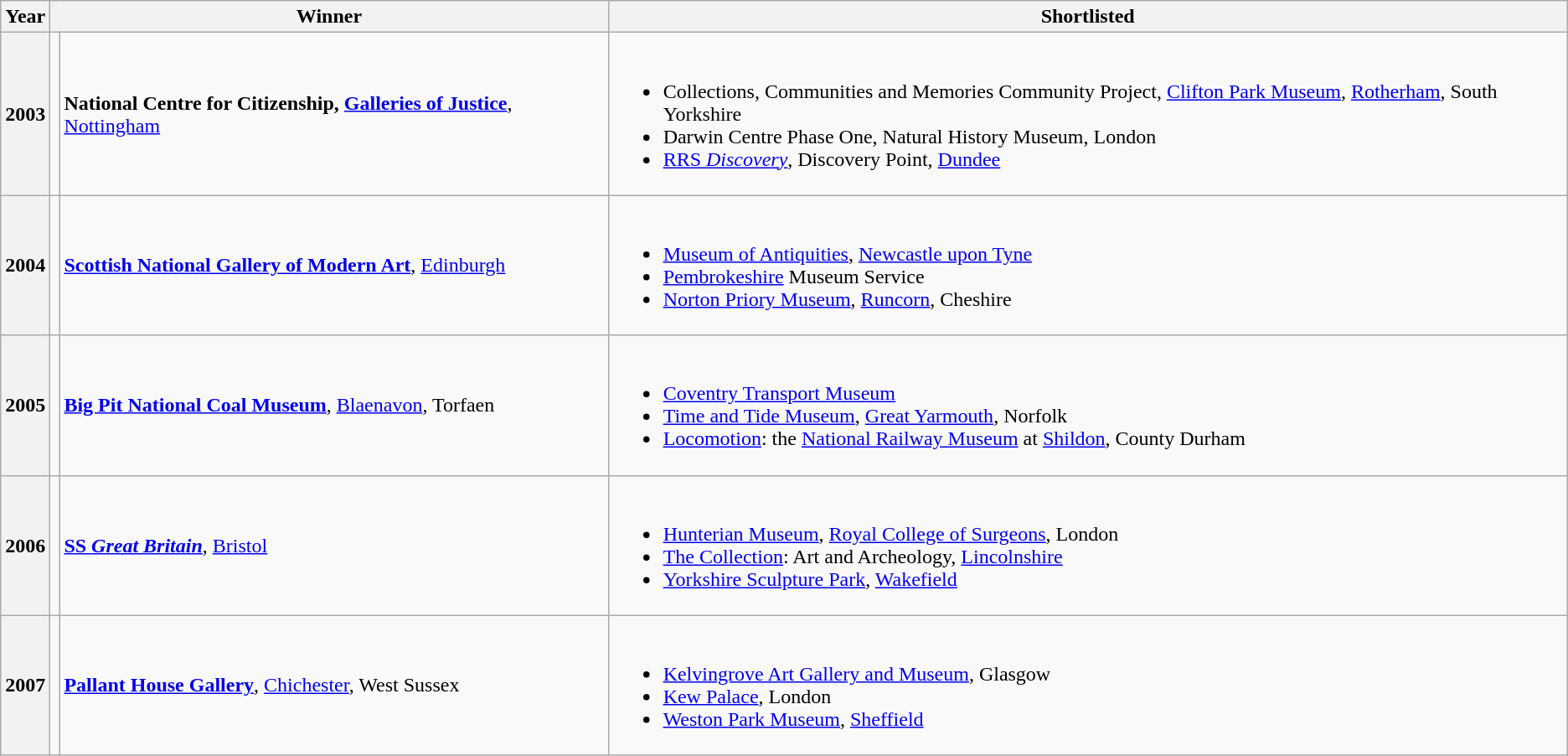<table class="wikitable sortable plainrowheaders">
<tr>
<th scope="col" width=30>Year</th>
<th class="unsortable" colspan=2>Winner</th>
<th class="unsortable">Shortlisted</th>
</tr>
<tr>
<th>2003</th>
<td></td>
<td><strong>National Centre for Citizenship, <a href='#'>Galleries of Justice</a></strong>, <a href='#'>Nottingham</a></td>
<td><br><ul><li>Collections, Communities and Memories Community Project, <a href='#'>Clifton Park Museum</a>, <a href='#'>Rotherham</a>, South Yorkshire</li><li>Darwin Centre Phase One, Natural History Museum, London</li><li><a href='#'>RRS <em>Discovery</em></a>, Discovery Point, <a href='#'>Dundee</a></li></ul></td>
</tr>
<tr>
<th>2004</th>
<td></td>
<td><strong><a href='#'>Scottish National Gallery of Modern Art</a></strong>, <a href='#'>Edinburgh</a></td>
<td><br><ul><li><a href='#'>Museum of Antiquities</a>, <a href='#'>Newcastle upon Tyne</a></li><li><a href='#'>Pembrokeshire</a> Museum Service</li><li><a href='#'>Norton Priory Museum</a>, <a href='#'>Runcorn</a>, Cheshire</li></ul></td>
</tr>
<tr>
<th>2005</th>
<td></td>
<td><strong><a href='#'>Big Pit National Coal Museum</a></strong>, <a href='#'>Blaenavon</a>, Torfaen</td>
<td><br><ul><li><a href='#'>Coventry Transport Museum</a></li><li><a href='#'>Time and Tide Museum</a>, <a href='#'>Great Yarmouth</a>, Norfolk</li><li><a href='#'>Locomotion</a>: the <a href='#'>National Railway Museum</a> at <a href='#'>Shildon</a>, County Durham</li></ul></td>
</tr>
<tr>
<th>2006</th>
<td></td>
<td><strong><a href='#'>SS <em>Great Britain</em></a></strong>, <a href='#'>Bristol</a></td>
<td><br><ul><li><a href='#'>Hunterian Museum</a>, <a href='#'>Royal College of Surgeons</a>, London</li><li><a href='#'>The Collection</a>: Art and Archeology, <a href='#'>Lincolnshire</a></li><li><a href='#'>Yorkshire Sculpture Park</a>, <a href='#'>Wakefield</a></li></ul></td>
</tr>
<tr>
<th>2007</th>
<td></td>
<td><strong><a href='#'>Pallant House Gallery</a></strong>, <a href='#'>Chichester</a>, West Sussex</td>
<td><br><ul><li><a href='#'>Kelvingrove Art Gallery and Museum</a>, Glasgow</li><li><a href='#'>Kew Palace</a>, London</li><li><a href='#'>Weston Park Museum</a>, <a href='#'>Sheffield</a></li></ul></td>
</tr>
</table>
